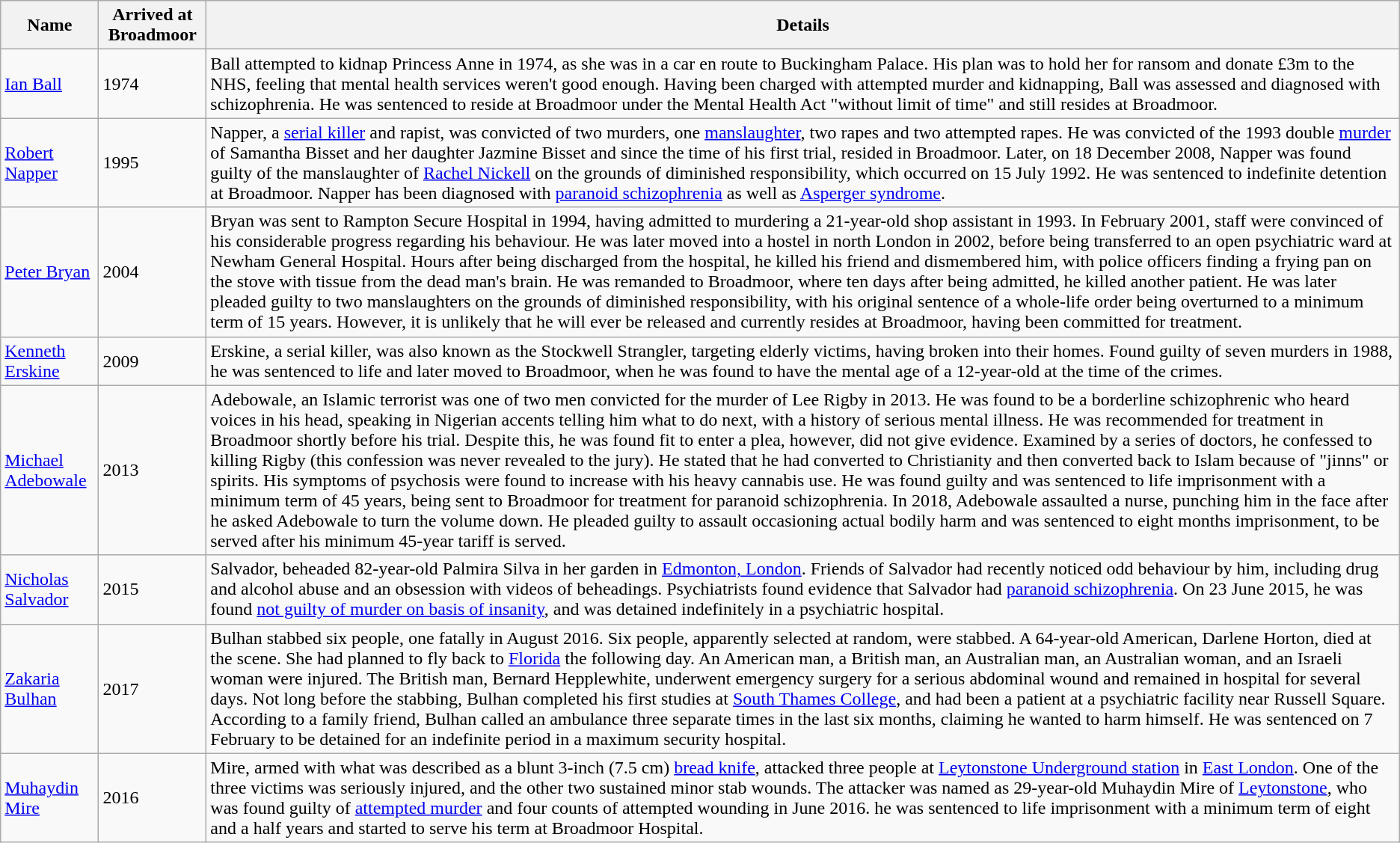<table class="wikitable sortable">
<tr>
<th>Name</th>
<th>Arrived at Broadmoor</th>
<th>Details</th>
</tr>
<tr>
<td><a href='#'>Ian Ball</a></td>
<td>1974</td>
<td>Ball attempted to kidnap Princess Anne in 1974, as she was in a car en route to Buckingham Palace. His plan was to hold her for ransom and donate £3m to the NHS, feeling that mental health services weren't good enough. Having been charged with attempted murder and kidnapping, Ball was assessed and diagnosed with schizophrenia. He was sentenced to reside at Broadmoor under the Mental Health Act "without limit of time" and still resides at Broadmoor.</td>
</tr>
<tr>
<td><a href='#'>Robert Napper</a></td>
<td>1995</td>
<td>Napper, a <a href='#'>serial killer</a> and rapist, was convicted of two murders, one <a href='#'>manslaughter</a>, two rapes and two attempted rapes. He was convicted of the 1993 double <a href='#'>murder</a> of Samantha Bisset and her daughter Jazmine Bisset and since the time of his first trial, resided in Broadmoor. Later, on 18 December 2008, Napper was found guilty of the manslaughter of <a href='#'>Rachel Nickell</a> on the grounds of diminished responsibility, which occurred on 15 July 1992. He was sentenced to indefinite detention at Broadmoor. Napper has been diagnosed with <a href='#'>paranoid schizophrenia</a> as well as <a href='#'>Asperger syndrome</a>.</td>
</tr>
<tr>
<td><a href='#'>Peter Bryan</a></td>
<td>2004</td>
<td>Bryan was sent to Rampton Secure Hospital in 1994, having admitted to murdering a 21-year-old shop assistant in 1993. In February 2001, staff were convinced of his considerable progress regarding his behaviour. He was later moved into a hostel in north London in 2002, before being transferred to an open psychiatric ward at Newham General Hospital. Hours after being discharged from the hospital, he killed his friend and dismembered him, with police officers finding a frying pan on the stove with tissue from the dead man's brain. He was remanded to Broadmoor, where ten days after being admitted, he killed another patient. He was later pleaded guilty to two manslaughters on the grounds of diminished responsibility, with his original sentence of a whole-life order being overturned to a minimum term of 15 years. However, it is unlikely that he will ever be released and currently resides at Broadmoor, having been committed for treatment.</td>
</tr>
<tr>
<td><a href='#'>Kenneth Erskine</a></td>
<td>2009</td>
<td>Erskine, a serial killer, was also known as the Stockwell Strangler, targeting elderly victims, having broken into their homes. Found guilty of seven murders in 1988, he was sentenced to life and later moved to Broadmoor, when he was found to have the mental age of a 12-year-old at the time of the crimes.</td>
</tr>
<tr>
<td><a href='#'>Michael Adebowale</a></td>
<td>2013</td>
<td>Adebowale, an Islamic terrorist was one of two men convicted for the murder of Lee Rigby in 2013. He was found to be a borderline schizophrenic who heard voices in his head, speaking in Nigerian accents telling him what to do next, with a history of serious mental illness. He was recommended for treatment in Broadmoor shortly before his trial. Despite this, he was found fit to enter a plea, however, did not give evidence. Examined by a series of doctors, he confessed to killing Rigby (this confession was never revealed to the jury). He stated that he had converted to Christianity and then converted back to Islam because of "jinns" or spirits. His symptoms of psychosis were found to increase with his heavy cannabis use. He was found guilty and was sentenced to life imprisonment with a minimum term of 45 years, being sent to Broadmoor for treatment for paranoid schizophrenia. In 2018, Adebowale assaulted a nurse, punching him in the face after he asked Adebowale to turn the volume down. He pleaded guilty to assault occasioning actual bodily harm and was sentenced to eight months imprisonment, to be served after his minimum 45-year tariff is served.</td>
</tr>
<tr>
<td><a href='#'>Nicholas Salvador</a></td>
<td>2015</td>
<td>Salvador, beheaded 82-year-old Palmira Silva in her garden in <a href='#'>Edmonton, London</a>. Friends of Salvador had recently noticed odd behaviour by him, including drug and alcohol abuse and an obsession with videos of beheadings. Psychiatrists found evidence that Salvador had <a href='#'>paranoid schizophrenia</a>. On 23 June 2015, he was found <a href='#'>not guilty of murder on basis of insanity</a>, and was detained indefinitely in a psychiatric hospital.</td>
</tr>
<tr>
<td><a href='#'>Zakaria Bulhan</a></td>
<td>2017</td>
<td>Bulhan stabbed six people, one fatally in August 2016. Six people, apparently selected at random, were stabbed. A 64-year-old American, Darlene Horton, died at the scene. She had planned to fly back to <a href='#'>Florida</a> the following day. An American man, a British man, an Australian man, an Australian woman, and an Israeli woman were injured. The British man, Bernard Hepplewhite, underwent emergency surgery for a serious abdominal wound and remained in hospital for several days. Not long before the stabbing, Bulhan completed his first studies at <a href='#'>South Thames College</a>, and had been a patient at a psychiatric facility near Russell Square. According to a family friend, Bulhan called an ambulance three separate times in the last six months, claiming he wanted to harm himself. He was sentenced on 7 February to be detained for an indefinite period in a maximum security hospital.</td>
</tr>
<tr>
<td><a href='#'>Muhaydin Mire</a></td>
<td>2016</td>
<td>Mire, armed with what was described as a blunt 3-inch (7.5 cm) <a href='#'>bread knife</a>, attacked three people at <a href='#'>Leytonstone Underground station</a> in <a href='#'>East London</a>. One of the three victims was seriously injured, and the other two sustained minor stab wounds. The attacker was named as 29-year-old Muhaydin Mire of <a href='#'>Leytonstone</a>, who was found guilty of <a href='#'>attempted murder</a> and four counts of attempted wounding in June 2016. he was sentenced to life imprisonment with a minimum term of eight and a half years and started to serve his term at Broadmoor Hospital.<br></td>
</tr>
</table>
